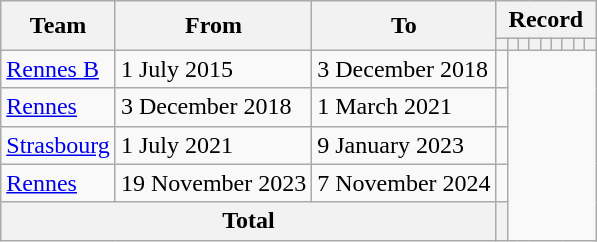<table class=wikitable style="text-align:center">
<tr>
<th rowspan=2>Team</th>
<th rowspan=2>From</th>
<th rowspan=2>To</th>
<th colspan=9>Record</th>
</tr>
<tr>
<th></th>
<th></th>
<th></th>
<th></th>
<th></th>
<th></th>
<th></th>
<th></th>
<th></th>
</tr>
<tr>
<td align=left><a href='#'>Rennes B</a></td>
<td align=left>1 July 2015</td>
<td align=left>3 December 2018<br></td>
<td></td>
</tr>
<tr>
<td align=left><a href='#'>Rennes</a></td>
<td align=left>3 December 2018</td>
<td align=left>1 March 2021<br></td>
<td></td>
</tr>
<tr>
<td align=left><a href='#'>Strasbourg</a></td>
<td align=left>1 July 2021</td>
<td align=left>9 January 2023<br></td>
<td></td>
</tr>
<tr>
<td align=left><a href='#'>Rennes</a></td>
<td align=left>19 November 2023</td>
<td align=left>7 November 2024<br></td>
<td></td>
</tr>
<tr>
<th colspan=3>Total<br></th>
<th></th>
</tr>
</table>
